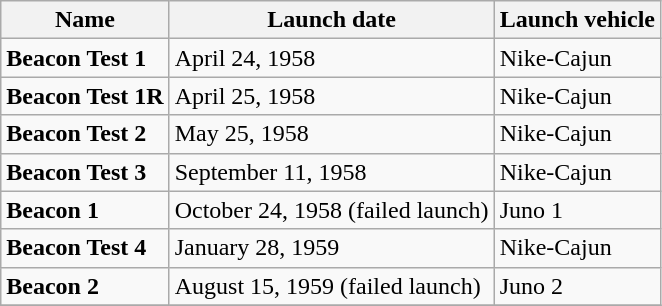<table class="wikitable">
<tr>
<th>Name</th>
<th>Launch date</th>
<th>Launch vehicle</th>
</tr>
<tr>
<td><strong>Beacon Test 1</strong></td>
<td>April 24, 1958</td>
<td>Nike-Cajun</td>
</tr>
<tr>
<td><strong>Beacon Test 1R</strong></td>
<td>April 25, 1958</td>
<td>Nike-Cajun</td>
</tr>
<tr>
<td><strong>Beacon Test 2</strong></td>
<td>May 25, 1958</td>
<td>Nike-Cajun</td>
</tr>
<tr>
<td><strong>Beacon Test 3</strong></td>
<td>September 11, 1958</td>
<td>Nike-Cajun</td>
</tr>
<tr>
<td><strong>Beacon 1</strong></td>
<td>October 24, 1958 (failed launch)</td>
<td>Juno 1</td>
</tr>
<tr>
<td><strong>Beacon Test 4</strong></td>
<td>January 28, 1959</td>
<td>Nike-Cajun</td>
</tr>
<tr>
<td><strong>Beacon 2</strong></td>
<td>August 15, 1959 (failed launch)</td>
<td>Juno 2</td>
</tr>
<tr>
</tr>
</table>
